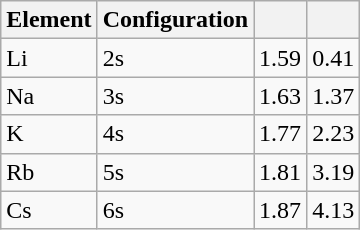<table class="wikitable">
<tr>
<th>Element</th>
<th>Configuration</th>
<th></th>
<th></th>
</tr>
<tr>
<td>Li</td>
<td>2s</td>
<td>1.59</td>
<td>0.41</td>
</tr>
<tr>
<td>Na</td>
<td>3s</td>
<td>1.63</td>
<td>1.37</td>
</tr>
<tr>
<td>K</td>
<td>4s</td>
<td>1.77</td>
<td>2.23</td>
</tr>
<tr>
<td>Rb</td>
<td>5s</td>
<td>1.81</td>
<td>3.19</td>
</tr>
<tr>
<td>Cs</td>
<td>6s</td>
<td>1.87</td>
<td>4.13</td>
</tr>
</table>
